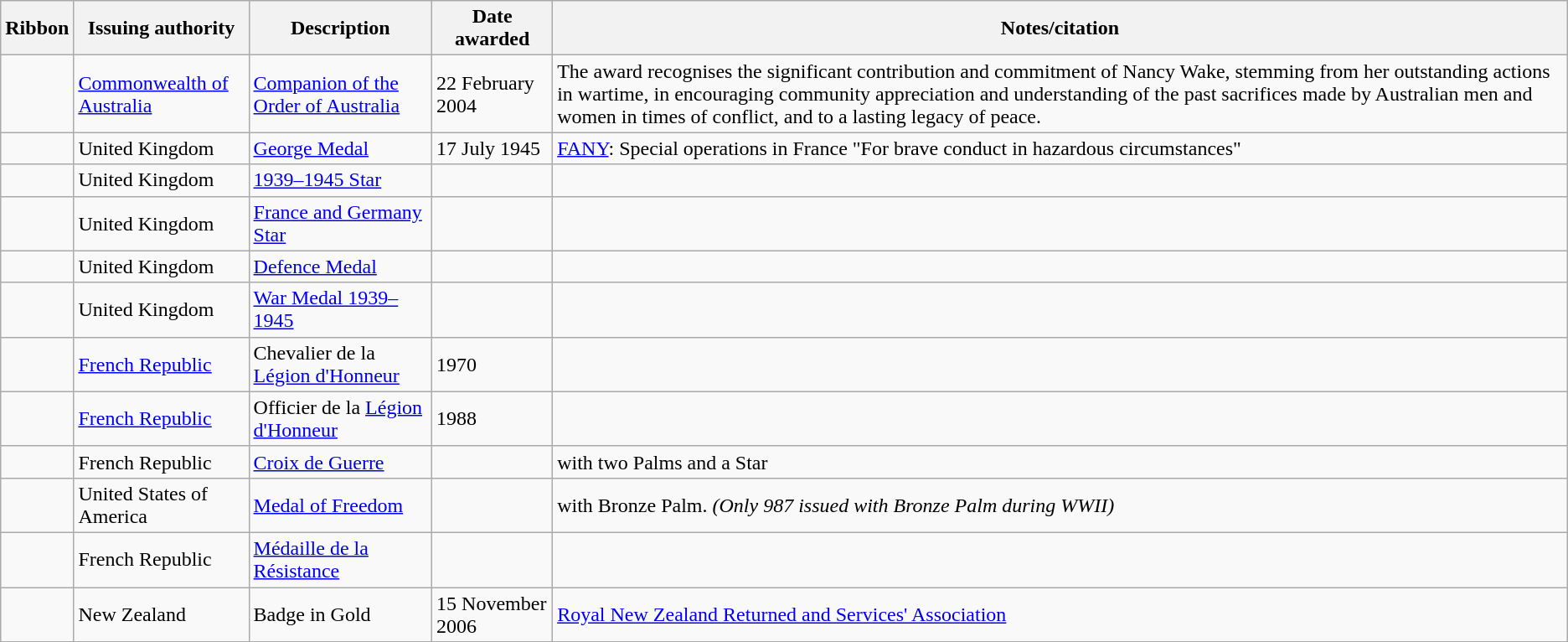<table class="wikitable">
<tr>
<th>Ribbon</th>
<th>Issuing authority</th>
<th>Description</th>
<th>Date awarded</th>
<th>Notes/citation</th>
</tr>
<tr>
<td></td>
<td><a href='#'>Commonwealth of Australia</a></td>
<td><a href='#'>Companion of the Order of Australia</a></td>
<td>22 February 2004</td>
<td>The award recognises the significant contribution and commitment of Nancy Wake, stemming from her outstanding actions in wartime, in encouraging community appreciation and understanding of the past sacrifices made by Australian men and women in times of conflict, and to a lasting legacy of peace.</td>
</tr>
<tr>
<td></td>
<td>United Kingdom</td>
<td><a href='#'>George Medal</a></td>
<td>17 July 1945</td>
<td><a href='#'>FANY</a>: Special operations in France "For brave conduct in hazardous circumstances"</td>
</tr>
<tr>
<td></td>
<td>United Kingdom</td>
<td><a href='#'>1939–1945 Star</a></td>
<td></td>
<td></td>
</tr>
<tr>
<td></td>
<td>United Kingdom</td>
<td><a href='#'>France and Germany Star</a></td>
<td></td>
<td></td>
</tr>
<tr>
<td></td>
<td>United Kingdom</td>
<td><a href='#'>Defence Medal</a></td>
<td></td>
<td></td>
</tr>
<tr>
<td></td>
<td>United Kingdom</td>
<td><a href='#'>War Medal 1939–1945</a></td>
<td></td>
<td></td>
</tr>
<tr>
<td></td>
<td><a href='#'>French Republic</a></td>
<td>Chevalier de la <a href='#'>Légion d'Honneur</a></td>
<td>1970</td>
<td></td>
</tr>
<tr>
<td></td>
<td><a href='#'>French Republic</a></td>
<td>Officier de la <a href='#'>Légion d'Honneur</a></td>
<td>1988</td>
<td></td>
</tr>
<tr>
<td></td>
<td>French Republic</td>
<td><a href='#'>Croix de Guerre</a></td>
<td></td>
<td>with two Palms and a Star</td>
</tr>
<tr>
<td></td>
<td>United States of America</td>
<td><a href='#'>Medal of Freedom</a></td>
<td></td>
<td>with Bronze Palm. <em>(Only 987 issued with Bronze Palm during WWII)</em></td>
</tr>
<tr>
<td></td>
<td>French Republic</td>
<td><a href='#'>Médaille de la Résistance</a></td>
<td></td>
<td></td>
</tr>
<tr>
<td></td>
<td>New Zealand</td>
<td>Badge in Gold</td>
<td>15 November 2006</td>
<td><a href='#'>Royal New Zealand Returned and Services' Association</a></td>
</tr>
</table>
